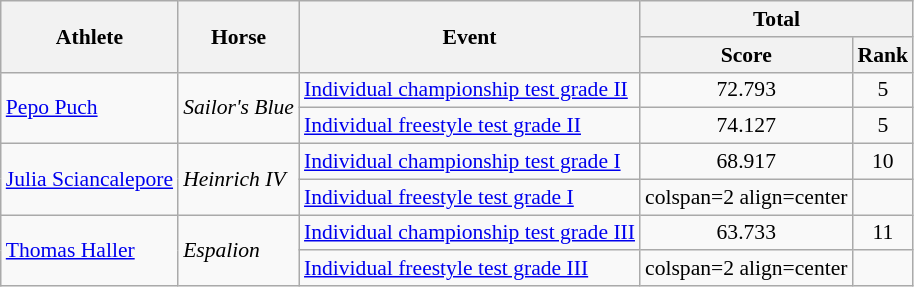<table class=wikitable style="font-size:90%">
<tr>
<th rowspan="2">Athlete</th>
<th rowspan="2">Horse</th>
<th rowspan="2">Event</th>
<th colspan="2">Total</th>
</tr>
<tr>
<th>Score</th>
<th>Rank</th>
</tr>
<tr>
<td rowspan="2"><a href='#'>Pepo Puch</a></td>
<td rowspan="2"><em>Sailor's Blue</em></td>
<td><a href='#'>Individual championship test grade II</a></td>
<td align=center>72.793</td>
<td align=center>5</td>
</tr>
<tr>
<td><a href='#'>Individual freestyle test grade II</a></td>
<td align=center>74.127</td>
<td align=center>5</td>
</tr>
<tr>
<td rowspan="2"><a href='#'>Julia Sciancalepore</a></td>
<td rowspan="2"><em>Heinrich IV</em></td>
<td><a href='#'>Individual championship test grade I</a></td>
<td align=center>68.917</td>
<td align=center>10</td>
</tr>
<tr>
<td><a href='#'>Individual freestyle test grade I</a></td>
<td>colspan=2 align=center </td>
</tr>
<tr>
<td rowspan="2"><a href='#'>Thomas Haller</a></td>
<td rowspan="2"><em>Espalion</em></td>
<td><a href='#'>Individual championship test grade III</a></td>
<td align=center>63.733</td>
<td align=center>11</td>
</tr>
<tr>
<td><a href='#'>Individual freestyle test grade III</a></td>
<td>colspan=2 align=center </td>
</tr>
</table>
